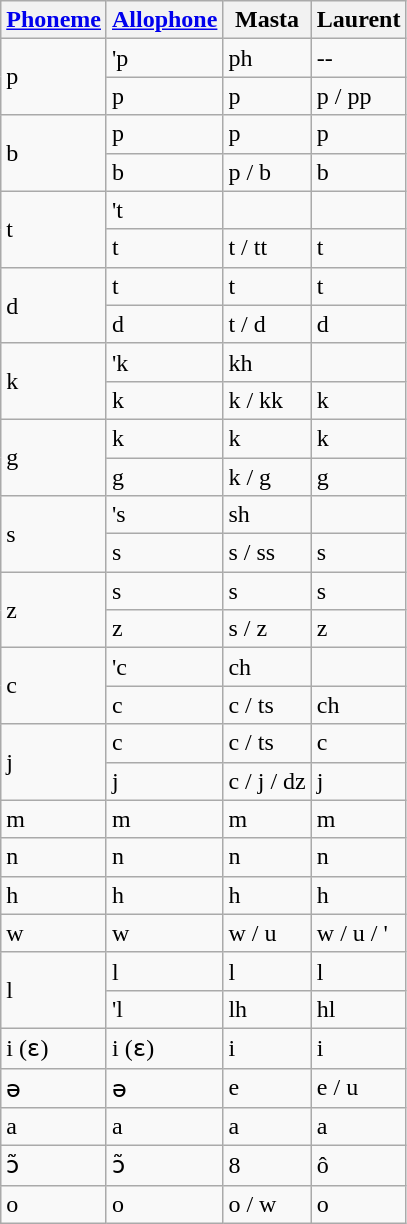<table class="wikitable">
<tr>
<th><a href='#'>Phoneme</a></th>
<th><a href='#'>Allophone</a></th>
<th>Masta</th>
<th>Laurent</th>
</tr>
<tr>
<td rowspan="2">p</td>
<td>'p</td>
<td>ph</td>
<td>--</td>
</tr>
<tr>
<td>p</td>
<td>p</td>
<td>p / pp</td>
</tr>
<tr>
<td rowspan="2">b</td>
<td>p</td>
<td>p</td>
<td>p</td>
</tr>
<tr>
<td>b</td>
<td>p / b</td>
<td>b</td>
</tr>
<tr>
<td rowspan="2">t</td>
<td>'t</td>
<td></td>
<td></td>
</tr>
<tr>
<td>t</td>
<td>t / tt</td>
<td>t</td>
</tr>
<tr>
<td rowspan="2">d</td>
<td>t</td>
<td>t</td>
<td>t</td>
</tr>
<tr>
<td>d</td>
<td>t / d</td>
<td>d</td>
</tr>
<tr>
<td rowspan="2">k</td>
<td>'k</td>
<td>kh</td>
<td></td>
</tr>
<tr>
<td>k</td>
<td>k / kk</td>
<td>k</td>
</tr>
<tr>
<td rowspan="2">g</td>
<td>k</td>
<td>k</td>
<td>k</td>
</tr>
<tr>
<td>g</td>
<td>k / g</td>
<td>g</td>
</tr>
<tr>
<td rowspan="2">s</td>
<td>'s</td>
<td>sh</td>
<td></td>
</tr>
<tr>
<td>s</td>
<td>s / ss</td>
<td>s</td>
</tr>
<tr>
<td rowspan="2">z</td>
<td>s</td>
<td>s</td>
<td>s</td>
</tr>
<tr>
<td>z</td>
<td>s / z</td>
<td>z</td>
</tr>
<tr>
<td rowspan="2">c</td>
<td>'c</td>
<td>ch</td>
<td></td>
</tr>
<tr>
<td>c</td>
<td>c / ts</td>
<td>ch</td>
</tr>
<tr>
<td rowspan="2">j</td>
<td>c</td>
<td>c / ts</td>
<td>c</td>
</tr>
<tr>
<td>j</td>
<td>c / j / dz</td>
<td>j</td>
</tr>
<tr>
<td>m</td>
<td>m</td>
<td>m</td>
<td>m</td>
</tr>
<tr>
<td>n</td>
<td>n</td>
<td>n</td>
<td>n</td>
</tr>
<tr>
<td>h</td>
<td>h</td>
<td>h</td>
<td>h</td>
</tr>
<tr>
<td>w</td>
<td>w</td>
<td>w / u</td>
<td>w / u / '</td>
</tr>
<tr>
<td rowspan="2">l</td>
<td>l</td>
<td>l</td>
<td>l</td>
</tr>
<tr>
<td>'l</td>
<td>lh</td>
<td>hl</td>
</tr>
<tr>
<td>i (ɛ)</td>
<td>i (ɛ)</td>
<td>i</td>
<td>i</td>
</tr>
<tr>
<td>ə</td>
<td>ə</td>
<td>e</td>
<td>e / u</td>
</tr>
<tr>
<td>a</td>
<td>a</td>
<td>a</td>
<td>a</td>
</tr>
<tr>
<td>ɔ̃</td>
<td>ɔ̃</td>
<td>8</td>
<td>ô</td>
</tr>
<tr>
<td>o</td>
<td>o</td>
<td>o / w</td>
<td>o</td>
</tr>
</table>
